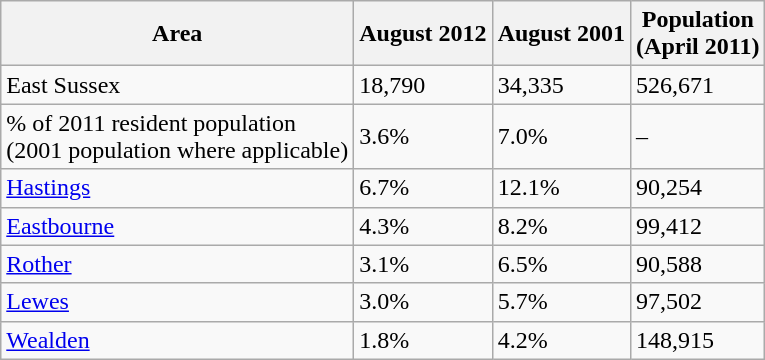<table class="wikitable">
<tr>
<th>Area</th>
<th>August 2012</th>
<th>August 2001</th>
<th>Population<br>(April 2011)</th>
</tr>
<tr>
<td>East Sussex</td>
<td>18,790</td>
<td>34,335</td>
<td>526,671</td>
</tr>
<tr>
<td>% of 2011 resident population<br>(2001 population where applicable)<br></td>
<td>3.6%</td>
<td>7.0%</td>
<td>–</td>
</tr>
<tr>
<td><a href='#'>Hastings</a></td>
<td>6.7%</td>
<td>12.1%</td>
<td>90,254</td>
</tr>
<tr>
<td><a href='#'>Eastbourne</a></td>
<td>4.3%</td>
<td>8.2%</td>
<td>99,412</td>
</tr>
<tr>
<td><a href='#'>Rother</a></td>
<td>3.1%</td>
<td>6.5%</td>
<td>90,588</td>
</tr>
<tr>
<td><a href='#'>Lewes</a></td>
<td>3.0%</td>
<td>5.7%</td>
<td>97,502</td>
</tr>
<tr>
<td><a href='#'>Wealden</a></td>
<td>1.8%</td>
<td>4.2%</td>
<td>148,915</td>
</tr>
</table>
